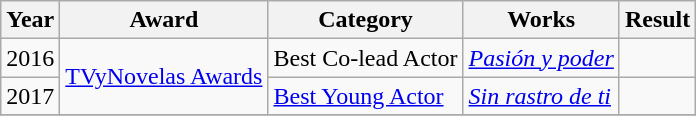<table class="wikitable plainrowheaders">
<tr>
<th scope="col">Year</th>
<th scope="col">Award</th>
<th scope="col">Category</th>
<th scope="col">Works</th>
<th scope="col">Result</th>
</tr>
<tr>
<td rowspan="1">2016</td>
<td rowspan="2"><a href='#'>TVyNovelas Awards</a></td>
<td>Best Co-lead Actor</td>
<td><em><a href='#'>Pasión y poder</a></em></td>
<td></td>
</tr>
<tr>
<td rowspan="1">2017</td>
<td><a href='#'>Best Young Actor</a></td>
<td><em><a href='#'>Sin rastro de ti</a></em></td>
<td></td>
</tr>
<tr>
</tr>
</table>
